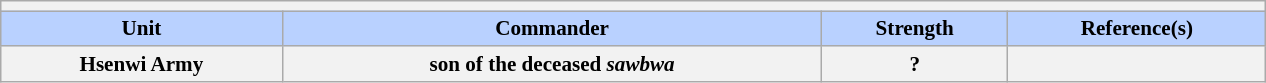<table class="wikitable collapsible" style="min-width:60em; margin:0.3em auto; font-size:88%;">
<tr>
<th colspan=5></th>
</tr>
<tr>
<th style="background-color:#B9D1FF">Unit</th>
<th style="background-color:#B9D1FF">Commander</th>
<th style="background-color:#B9D1FF">Strength</th>
<th style="background-color:#B9D1FF">Reference(s)</th>
</tr>
<tr>
<th colspan="1">Hsenwi Army</th>
<th colspan="1">son of the deceased <em>sawbwa</em></th>
<th colspan="1">?</th>
<th colspan="1"></th>
</tr>
</table>
